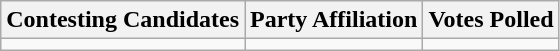<table class="wikitable sortable">
<tr>
<th>Contesting Candidates</th>
<th>Party Affiliation</th>
<th>Votes Polled</th>
</tr>
<tr>
<td></td>
<td></td>
<td></td>
</tr>
</table>
